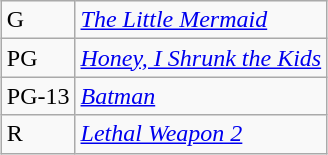<table class="wikitable sortable" style="margin:auto; margin:auto;">
<tr>
<td>G</td>
<td><em><a href='#'>The Little Mermaid</a></em></td>
</tr>
<tr>
<td>PG</td>
<td><em><a href='#'>Honey, I Shrunk the Kids</a></em></td>
</tr>
<tr>
<td>PG-13</td>
<td><em><a href='#'>Batman</a></em></td>
</tr>
<tr>
<td>R</td>
<td><em><a href='#'>Lethal Weapon 2</a></em></td>
</tr>
</table>
